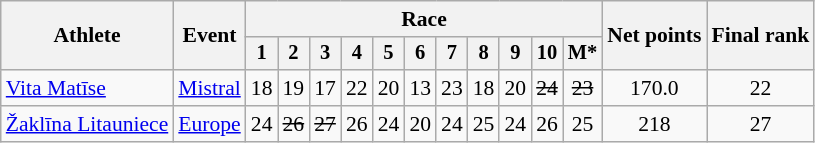<table class="wikitable" style="font-size:90%">
<tr>
<th rowspan=2>Athlete</th>
<th rowspan=2>Event</th>
<th colspan=11>Race</th>
<th rowspan=2>Net points</th>
<th rowspan=2>Final rank</th>
</tr>
<tr style="font-size:95%">
<th>1</th>
<th>2</th>
<th>3</th>
<th>4</th>
<th>5</th>
<th>6</th>
<th>7</th>
<th>8</th>
<th>9</th>
<th>10</th>
<th>M*</th>
</tr>
<tr align=center>
<td align=left><a href='#'>Vita Matīse</a></td>
<td align=left><a href='#'>Mistral</a></td>
<td>18</td>
<td>19</td>
<td>17</td>
<td>22</td>
<td>20</td>
<td>13</td>
<td>23</td>
<td>18</td>
<td>20</td>
<td><s>24</s></td>
<td><s>23</s></td>
<td>170.0</td>
<td>22</td>
</tr>
<tr align=center>
<td align=left><a href='#'>Žaklīna Litauniece</a></td>
<td align=left><a href='#'>Europe</a></td>
<td>24</td>
<td><s>26</s></td>
<td><s>27</s></td>
<td>26</td>
<td>24</td>
<td>20</td>
<td>24</td>
<td>25</td>
<td>24</td>
<td>26</td>
<td>25</td>
<td>218</td>
<td>27</td>
</tr>
</table>
